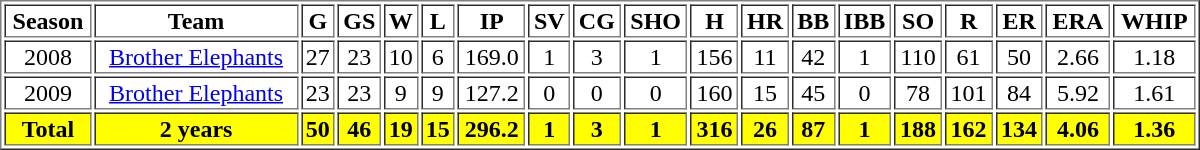<table border=1 width="800px">
<tr align=middle>
<th>Season</th>
<th>Team</th>
<th>G</th>
<th>GS</th>
<th>W</th>
<th>L</th>
<th>IP</th>
<th>SV</th>
<th>CG</th>
<th>SHO</th>
<th>H</th>
<th>HR</th>
<th>BB</th>
<th>IBB</th>
<th>SO</th>
<th>R</th>
<th>ER</th>
<th>ERA</th>
<th>WHIP</th>
</tr>
<tr align=middle>
<td>2008</td>
<td><a href='#'>Brother Elephants</a></td>
<td>27</td>
<td>23</td>
<td>10</td>
<td>6</td>
<td>169.0</td>
<td>1</td>
<td>3</td>
<td>1</td>
<td>156</td>
<td>11</td>
<td>42</td>
<td>1</td>
<td>110</td>
<td>61</td>
<td>50</td>
<td>2.66</td>
<td>1.18</td>
</tr>
<tr align=middle>
<td>2009</td>
<td><a href='#'>Brother Elephants</a></td>
<td>23</td>
<td>23</td>
<td>9</td>
<td>9</td>
<td>127.2</td>
<td>0</td>
<td>0</td>
<td>0</td>
<td>160</td>
<td>15</td>
<td>45</td>
<td>0</td>
<td>78</td>
<td>101</td>
<td>84</td>
<td>5.92</td>
<td>1.61</td>
</tr>
<tr align=middle style="color:black; background-color:yellow">
<th>Total</th>
<th>2 years</th>
<th>50</th>
<th>46</th>
<th>19</th>
<th>15</th>
<th>296.2</th>
<th>1</th>
<th>3</th>
<th>1</th>
<th>316</th>
<th>26</th>
<th>87</th>
<th>1</th>
<th>188</th>
<th>162</th>
<th>134</th>
<th>4.06</th>
<th>1.36</th>
</tr>
</table>
